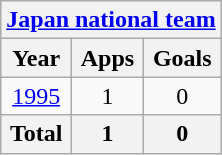<table class="wikitable" style="text-align:center">
<tr>
<th colspan=3><a href='#'>Japan national team</a></th>
</tr>
<tr>
<th>Year</th>
<th>Apps</th>
<th>Goals</th>
</tr>
<tr>
<td><a href='#'>1995</a></td>
<td>1</td>
<td>0</td>
</tr>
<tr>
<th>Total</th>
<th>1</th>
<th>0</th>
</tr>
</table>
